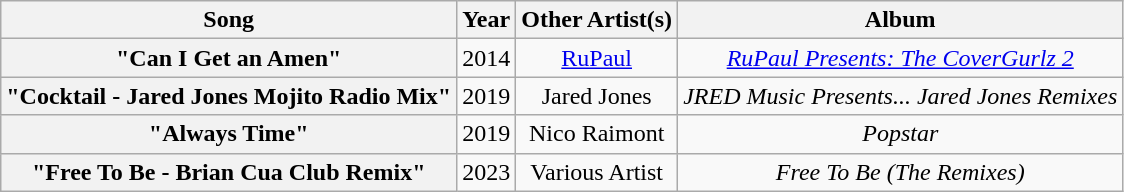<table class="wikitable plainrowheaders" style="text-align:center;">
<tr>
<th scope="col">Song</th>
<th scope="col">Year</th>
<th scope="col">Other Artist(s)</th>
<th scope="col">Album</th>
</tr>
<tr>
<th scope="row">"Can I Get an Amen"</th>
<td>2014</td>
<td><a href='#'>RuPaul</a></td>
<td><em><a href='#'>RuPaul Presents: The CoverGurlz 2</a></em></td>
</tr>
<tr>
<th scope="row">"Cocktail - Jared Jones Mojito Radio Mix"</th>
<td>2019</td>
<td>Jared Jones</td>
<td><em>JRED Music Presents... Jared Jones Remixes</em></td>
</tr>
<tr>
<th scope="row">"Always Time"</th>
<td>2019</td>
<td>Nico Raimont</td>
<td><em>Popstar</em></td>
</tr>
<tr>
<th scope="row">"Free To Be - Brian Cua Club Remix"</th>
<td>2023</td>
<td>Various Artist</td>
<td><em>Free To Be (The Remixes)</em></td>
</tr>
</table>
